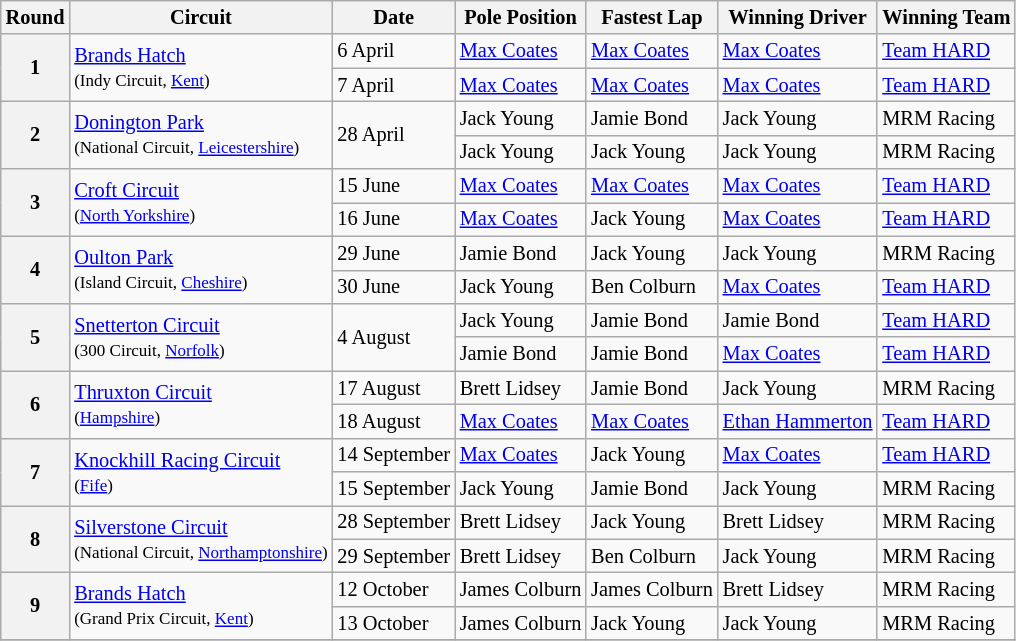<table class="wikitable" style="font-size: 85%">
<tr>
<th>Round</th>
<th>Circuit</th>
<th>Date</th>
<th>Pole Position</th>
<th>Fastest Lap</th>
<th>Winning Driver</th>
<th>Winning Team</th>
</tr>
<tr>
<th rowspan=2>1</th>
<td rowspan=2><a href='#'>Brands Hatch</a><br><small>(Indy Circuit, <a href='#'>Kent</a>)</small></td>
<td>6 April</td>
<td><a href='#'>Max Coates</a></td>
<td><a href='#'>Max Coates</a></td>
<td><a href='#'>Max Coates</a></td>
<td><a href='#'>Team HARD</a></td>
</tr>
<tr>
<td>7 April</td>
<td><a href='#'>Max Coates</a></td>
<td><a href='#'>Max Coates</a></td>
<td><a href='#'>Max Coates</a></td>
<td><a href='#'>Team HARD</a></td>
</tr>
<tr>
<th rowspan=2>2</th>
<td rowspan=2><a href='#'>Donington Park</a><br><small>(National Circuit, <a href='#'>Leicestershire</a>)</small></td>
<td rowspan=2>28 April</td>
<td>Jack Young</td>
<td>Jamie Bond</td>
<td>Jack Young</td>
<td>MRM Racing</td>
</tr>
<tr>
<td>Jack Young</td>
<td>Jack Young</td>
<td>Jack Young</td>
<td>MRM Racing</td>
</tr>
<tr>
<th rowspan=2>3</th>
<td rowspan=2><a href='#'>Croft Circuit</a><br><small>(<a href='#'>North Yorkshire</a>)</small></td>
<td>15 June</td>
<td><a href='#'>Max Coates</a></td>
<td><a href='#'>Max Coates</a></td>
<td><a href='#'>Max Coates</a></td>
<td><a href='#'>Team HARD</a></td>
</tr>
<tr>
<td>16 June</td>
<td><a href='#'>Max Coates</a></td>
<td>Jack Young</td>
<td><a href='#'>Max Coates</a></td>
<td><a href='#'>Team HARD</a></td>
</tr>
<tr>
<th rowspan=2>4</th>
<td rowspan=2><a href='#'>Oulton Park</a><br><small>(Island Circuit, <a href='#'>Cheshire</a>)</small></td>
<td>29 June</td>
<td>Jamie Bond</td>
<td>Jack Young</td>
<td>Jack Young</td>
<td>MRM Racing</td>
</tr>
<tr>
<td>30 June</td>
<td>Jack Young</td>
<td>Ben Colburn</td>
<td><a href='#'>Max Coates</a></td>
<td><a href='#'>Team HARD</a></td>
</tr>
<tr>
<th rowspan=2>5</th>
<td rowspan=2><a href='#'>Snetterton Circuit</a><br><small>(300 Circuit, <a href='#'>Norfolk</a>)</small></td>
<td rowspan=2>4 August</td>
<td>Jack Young</td>
<td>Jamie Bond</td>
<td>Jamie Bond</td>
<td><a href='#'>Team HARD</a></td>
</tr>
<tr>
<td>Jamie Bond</td>
<td>Jamie Bond</td>
<td><a href='#'>Max Coates</a></td>
<td><a href='#'>Team HARD</a></td>
</tr>
<tr>
<th rowspan=2>6</th>
<td rowspan=2><a href='#'>Thruxton Circuit</a><br><small>(<a href='#'>Hampshire</a>)</small></td>
<td>17 August</td>
<td>Brett Lidsey</td>
<td>Jamie Bond</td>
<td>Jack Young</td>
<td>MRM Racing</td>
</tr>
<tr>
<td>18 August</td>
<td><a href='#'>Max Coates</a></td>
<td><a href='#'>Max Coates</a></td>
<td><a href='#'>Ethan Hammerton</a></td>
<td><a href='#'>Team HARD</a></td>
</tr>
<tr>
<th rowspan=2>7</th>
<td rowspan=2><a href='#'>Knockhill Racing Circuit</a><br><small>(<a href='#'>Fife</a>)</small></td>
<td>14 September</td>
<td><a href='#'>Max Coates</a></td>
<td>Jack Young</td>
<td><a href='#'>Max Coates</a></td>
<td><a href='#'>Team HARD</a></td>
</tr>
<tr>
<td>15 September</td>
<td>Jack Young</td>
<td>Jamie Bond</td>
<td>Jack Young</td>
<td>MRM Racing</td>
</tr>
<tr>
<th rowspan=2>8</th>
<td rowspan=2><a href='#'>Silverstone Circuit</a><br><small>(National Circuit, <a href='#'>Northamptonshire</a>)</small></td>
<td>28 September</td>
<td>Brett Lidsey</td>
<td>Jack Young</td>
<td>Brett Lidsey</td>
<td>MRM Racing</td>
</tr>
<tr>
<td>29 September</td>
<td>Brett Lidsey</td>
<td>Ben Colburn</td>
<td>Jack Young</td>
<td>MRM Racing</td>
</tr>
<tr>
<th rowspan=2>9</th>
<td rowspan=2><a href='#'>Brands Hatch</a><br><small>(Grand Prix Circuit, <a href='#'>Kent</a>)</small></td>
<td>12 October</td>
<td>James Colburn</td>
<td>James Colburn</td>
<td>Brett Lidsey</td>
<td>MRM Racing</td>
</tr>
<tr>
<td>13 October</td>
<td>James Colburn</td>
<td>Jack Young</td>
<td>Jack Young</td>
<td>MRM Racing</td>
</tr>
<tr>
</tr>
</table>
